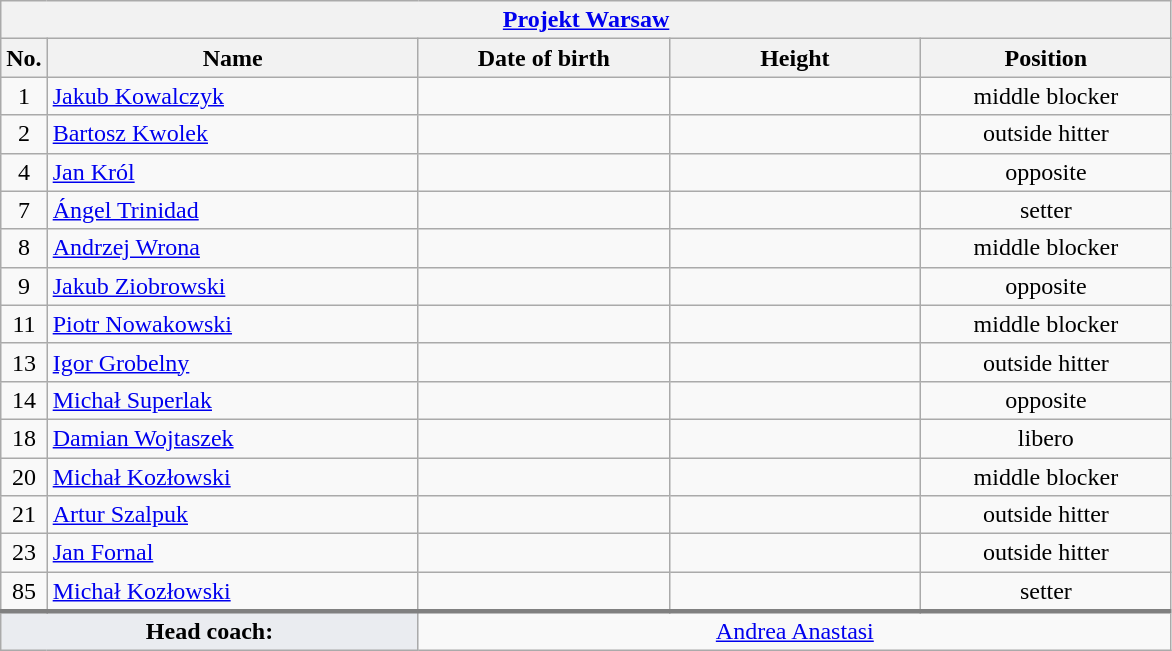<table class="wikitable collapsible collapsed" style="font-size:100%; text-align:center">
<tr>
<th colspan=5 style="width:30em"><a href='#'>Projekt Warsaw</a></th>
</tr>
<tr>
<th>No.</th>
<th style="width:15em">Name</th>
<th style="width:10em">Date of birth</th>
<th style="width:10em">Height</th>
<th style="width:10em">Position</th>
</tr>
<tr>
<td>1</td>
<td align=left> <a href='#'>Jakub Kowalczyk</a></td>
<td align=right></td>
<td></td>
<td>middle blocker</td>
</tr>
<tr>
<td>2</td>
<td align=left> <a href='#'>Bartosz Kwolek</a></td>
<td align=right></td>
<td></td>
<td>outside hitter</td>
</tr>
<tr>
<td>4</td>
<td align=left> <a href='#'>Jan Król</a></td>
<td align=right></td>
<td></td>
<td>opposite</td>
</tr>
<tr>
<td>7</td>
<td align=left> <a href='#'>Ángel Trinidad</a></td>
<td align=right></td>
<td></td>
<td>setter</td>
</tr>
<tr>
<td>8</td>
<td align=left> <a href='#'>Andrzej Wrona</a></td>
<td align=right></td>
<td></td>
<td>middle blocker</td>
</tr>
<tr>
<td>9</td>
<td align=left> <a href='#'>Jakub Ziobrowski</a></td>
<td align=right></td>
<td></td>
<td>opposite</td>
</tr>
<tr>
<td>11</td>
<td align=left> <a href='#'>Piotr Nowakowski</a></td>
<td align=right></td>
<td></td>
<td>middle blocker</td>
</tr>
<tr>
<td>13</td>
<td align=left> <a href='#'>Igor Grobelny</a></td>
<td align=right></td>
<td></td>
<td>outside hitter</td>
</tr>
<tr>
<td>14</td>
<td align=left> <a href='#'>Michał Superlak</a></td>
<td align=right></td>
<td></td>
<td>opposite</td>
</tr>
<tr>
<td>18</td>
<td align=left> <a href='#'>Damian Wojtaszek</a></td>
<td align=right></td>
<td></td>
<td>libero</td>
</tr>
<tr>
<td>20</td>
<td align=left> <a href='#'>Michał Kozłowski</a></td>
<td align=right></td>
<td></td>
<td>middle blocker</td>
</tr>
<tr>
<td>21</td>
<td align=left> <a href='#'>Artur Szalpuk</a></td>
<td align=right></td>
<td></td>
<td>outside hitter</td>
</tr>
<tr>
<td>23</td>
<td align=left> <a href='#'>Jan Fornal</a></td>
<td align=right></td>
<td></td>
<td>outside hitter</td>
</tr>
<tr>
<td>85</td>
<td align=left> <a href='#'>Michał Kozłowski</a></td>
<td align=right></td>
<td></td>
<td>setter</td>
</tr>
<tr style="border-top: 3px solid grey">
<td colspan=2 style="background:#EAECF0"><strong>Head coach:</strong></td>
<td colspan=3> <a href='#'>Andrea Anastasi</a></td>
</tr>
</table>
